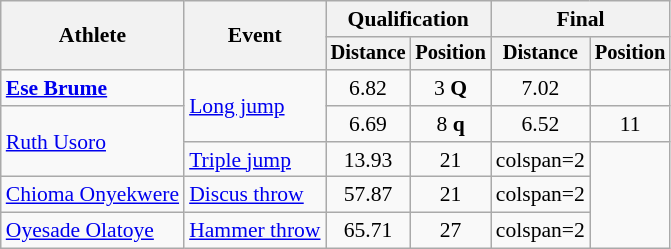<table class=wikitable style=font-size:90%>
<tr>
<th rowspan=2>Athlete</th>
<th rowspan=2>Event</th>
<th colspan=2>Qualification</th>
<th colspan=2>Final</th>
</tr>
<tr style=font-size:95%>
<th>Distance</th>
<th>Position</th>
<th>Distance</th>
<th>Position</th>
</tr>
<tr align=center>
<td align=left><strong><a href='#'>Ese Brume</a></strong></td>
<td align=left rowspan=2><a href='#'>Long jump</a></td>
<td>6.82</td>
<td>3 <strong>Q</strong></td>
<td>7.02 </td>
<td></td>
</tr>
<tr align=center>
<td align=left rowspan=2><a href='#'>Ruth Usoro</a></td>
<td>6.69</td>
<td>8 <strong>q</strong></td>
<td>6.52</td>
<td>11</td>
</tr>
<tr align=center>
<td align=left><a href='#'>Triple jump</a></td>
<td>13.93</td>
<td>21</td>
<td>colspan=2 </td>
</tr>
<tr align=center>
<td align=left><a href='#'>Chioma Onyekwere</a></td>
<td align=left><a href='#'>Discus throw</a></td>
<td>57.87</td>
<td>21</td>
<td>colspan=2 </td>
</tr>
<tr align=center>
<td align=left><a href='#'>Oyesade Olatoye</a></td>
<td align=left><a href='#'>Hammer throw</a></td>
<td>65.71</td>
<td>27</td>
<td>colspan=2 </td>
</tr>
</table>
